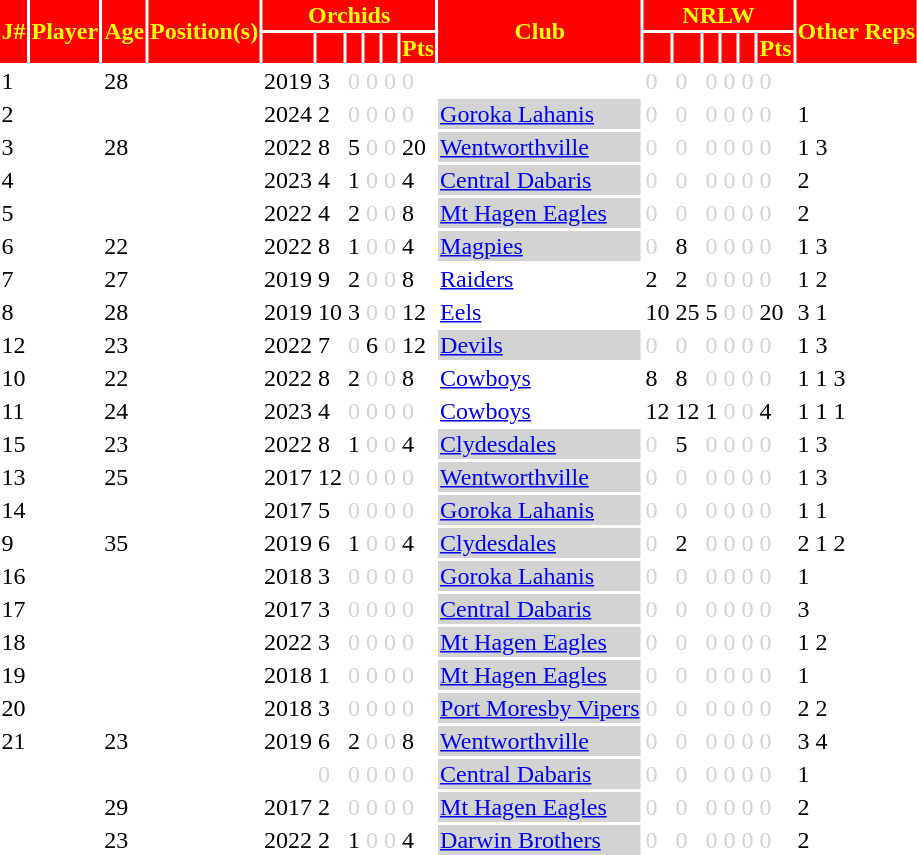<table>
<tr style="background:red; color:yellow;">
<th rowspan=2>J#</th>
<th rowspan=2 align=left>Player</th>
<th rowspan=2 align=center>Age</th>
<th rowspan=2 align=center>Position(s)</th>
<th colspan=6 align=center>Orchids</th>
<th rowspan=2 align=center>Club</th>
<th colspan=6 align=center>NRLW</th>
<th rowspan=2 align=center>Other Reps</th>
</tr>
<tr style="background:red; color:yellow;">
<th></th>
<th></th>
<th></th>
<th></th>
<th></th>
<th>Pts</th>
<th></th>
<th></th>
<th></th>
<th></th>
<th></th>
<th>Pts</th>
</tr>
<tr>
<td>1</td>
<td align=left></td>
<td>28</td>
<td align=center></td>
<td>2019</td>
<td>3</td>
<td style="color:lightgray">0</td>
<td style="color:lightgray">0</td>
<td style="color:lightgray">0</td>
<td style="color:lightgray">0</td>
<td align=center></td>
<td style="color:lightgray">0</td>
<td style="color:lightgray">0</td>
<td style="color:lightgray">0</td>
<td style="color:lightgray">0</td>
<td style="color:lightgray">0</td>
<td style="color:lightgray">0</td>
<td align=center></td>
</tr>
<tr>
<td>2</td>
<td align=left></td>
<td></td>
<td align=center></td>
<td>2024</td>
<td>2</td>
<td style="color:lightgray">0</td>
<td style="color:lightgray">0</td>
<td style="color:lightgray">0</td>
<td style="color:lightgray">0</td>
<td align=left bgcolor=lightgray> <a href='#'>Goroka Lahanis</a></td>
<td style="color:lightgray">0</td>
<td style="color:lightgray">0</td>
<td style="color:lightgray">0</td>
<td style="color:lightgray">0</td>
<td style="color:lightgray">0</td>
<td style="color:lightgray">0</td>
<td align=left> 1</td>
</tr>
<tr>
<td>3</td>
<td align=left></td>
<td>28</td>
<td align=center></td>
<td>2022</td>
<td>8</td>
<td>5</td>
<td style="color:lightgray">0</td>
<td style="color:lightgray">0</td>
<td>20</td>
<td align=left bgcolor=lightgray> <a href='#'>Wentworthville</a></td>
<td style="color:lightgray">0</td>
<td style="color:lightgray">0</td>
<td style="color:lightgray">0</td>
<td style="color:lightgray">0</td>
<td style="color:lightgray">0</td>
<td style="color:lightgray">0</td>
<td align=left> 1  3</td>
</tr>
<tr>
<td>4</td>
<td align=left></td>
<td></td>
<td align=center></td>
<td>2023</td>
<td>4</td>
<td>1</td>
<td style="color:lightgray">0</td>
<td style="color:lightgray">0</td>
<td>4</td>
<td align=left bgcolor=lightgray> <a href='#'>Central Dabaris</a></td>
<td style="color:lightgray">0</td>
<td style="color:lightgray">0</td>
<td style="color:lightgray">0</td>
<td style="color:lightgray">0</td>
<td style="color:lightgray">0</td>
<td style="color:lightgray">0</td>
<td align=left> 2</td>
</tr>
<tr>
<td>5</td>
<td align=left></td>
<td></td>
<td align=center></td>
<td>2022</td>
<td>4</td>
<td>2</td>
<td style="color:lightgray">0</td>
<td style="color:lightgray">0</td>
<td>8</td>
<td align=left bgcolor=lightgray> <a href='#'>Mt Hagen Eagles</a></td>
<td style="color:lightgray">0</td>
<td style="color:lightgray">0</td>
<td style="color:lightgray">0</td>
<td style="color:lightgray">0</td>
<td style="color:lightgray">0</td>
<td style="color:lightgray">0</td>
<td align=left> 2</td>
</tr>
<tr>
<td>6</td>
<td align=left></td>
<td>22</td>
<td align=center></td>
<td>2022</td>
<td>8</td>
<td>1</td>
<td style="color:lightgray">0</td>
<td style="color:lightgray">0</td>
<td>4</td>
<td align=left bgcolor=lightgray> <a href='#'>Magpies</a></td>
<td style="color:lightgray">0</td>
<td>8</td>
<td style="color:lightgray">0</td>
<td style="color:lightgray">0</td>
<td style="color:lightgray">0</td>
<td style="color:lightgray">0</td>
<td align=left> 1  3</td>
</tr>
<tr>
<td>7</td>
<td align=left></td>
<td>27</td>
<td align=center></td>
<td>2019</td>
<td>9</td>
<td>2</td>
<td style="color:lightgray">0</td>
<td style="color:lightgray">0</td>
<td>8</td>
<td align=left> <a href='#'>Raiders</a></td>
<td>2</td>
<td>2</td>
<td style="color:lightgray">0</td>
<td style="color:lightgray">0</td>
<td style="color:lightgray">0</td>
<td style="color:lightgray">0</td>
<td align=left> 1  2</td>
</tr>
<tr>
<td>8</td>
<td align=left></td>
<td>28</td>
<td align=center></td>
<td>2019</td>
<td>10</td>
<td>3</td>
<td style="color:lightgray">0</td>
<td style="color:lightgray">0</td>
<td>12</td>
<td align=left> <a href='#'>Eels</a></td>
<td>10</td>
<td>25</td>
<td>5</td>
<td style="color:lightgray">0</td>
<td style="color:lightgray">0</td>
<td>20</td>
<td align=left> 3  1</td>
</tr>
<tr>
<td>12</td>
<td align=left></td>
<td>23</td>
<td align=center></td>
<td>2022</td>
<td>7</td>
<td style="color:lightgray">0</td>
<td>6</td>
<td style="color:lightgray">0</td>
<td>12</td>
<td align=left bgcolor=lightgray> <a href='#'>Devils</a></td>
<td style="color:lightgray">0</td>
<td style="color:lightgray">0</td>
<td style="color:lightgray">0</td>
<td style="color:lightgray">0</td>
<td style="color:lightgray">0</td>
<td style="color:lightgray">0</td>
<td align=left> 1  3</td>
</tr>
<tr>
<td>10</td>
<td align=left></td>
<td>22</td>
<td align=center></td>
<td>2022</td>
<td>8</td>
<td>2</td>
<td style="color:lightgray">0</td>
<td style="color:lightgray">0</td>
<td>8</td>
<td align=left> <a href='#'>Cowboys</a></td>
<td>8</td>
<td>8</td>
<td style="color:lightgray">0</td>
<td style="color:lightgray">0</td>
<td style="color:lightgray">0</td>
<td style="color:lightgray">0</td>
<td align=left> 1  1  3</td>
</tr>
<tr>
<td>11</td>
<td align=left></td>
<td>24</td>
<td align=center></td>
<td>2023</td>
<td>4</td>
<td style="color:lightgray">0</td>
<td style="color:lightgray">0</td>
<td style="color:lightgray">0</td>
<td style="color:lightgray">0</td>
<td align=left> <a href='#'>Cowboys</a></td>
<td>12</td>
<td>12</td>
<td>1</td>
<td style="color:lightgray">0</td>
<td style="color:lightgray">0</td>
<td>4</td>
<td align=left> 1  1  1</td>
</tr>
<tr>
<td>15</td>
<td align=left></td>
<td>23</td>
<td align=center></td>
<td>2022</td>
<td>8</td>
<td>1</td>
<td style="color:lightgray">0</td>
<td style="color:lightgray">0</td>
<td>4</td>
<td align=left bgcolor=lightgray> <a href='#'>Clydesdales</a></td>
<td style="color:lightgray">0</td>
<td>5</td>
<td style="color:lightgray">0</td>
<td style="color:lightgray">0</td>
<td style="color:lightgray">0</td>
<td style="color:lightgray">0</td>
<td align=left> 1  3</td>
</tr>
<tr>
<td>13</td>
<td align=left></td>
<td>25</td>
<td align=center></td>
<td>2017</td>
<td>12</td>
<td style="color:lightgray">0</td>
<td style="color:lightgray">0</td>
<td style="color:lightgray">0</td>
<td style="color:lightgray">0</td>
<td align=left bgcolor=lightgray> <a href='#'>Wentworthville</a></td>
<td style="color:lightgray">0</td>
<td style="color:lightgray">0</td>
<td style="color:lightgray">0</td>
<td style="color:lightgray">0</td>
<td style="color:lightgray">0</td>
<td style="color:lightgray">0</td>
<td align=left> 1  3</td>
</tr>
<tr>
<td>14</td>
<td align=left></td>
<td></td>
<td align=center></td>
<td>2017</td>
<td>5</td>
<td style="color:lightgray">0</td>
<td style="color:lightgray">0</td>
<td style="color:lightgray">0</td>
<td style="color:lightgray">0</td>
<td align=left bgcolor=lightgray> <a href='#'>Goroka Lahanis</a></td>
<td style="color:lightgray">0</td>
<td style="color:lightgray">0</td>
<td style="color:lightgray">0</td>
<td style="color:lightgray">0</td>
<td style="color:lightgray">0</td>
<td style="color:lightgray">0</td>
<td align=left> 1  1</td>
</tr>
<tr>
<td>9</td>
<td align=left></td>
<td>35</td>
<td align=center></td>
<td>2019</td>
<td>6</td>
<td>1</td>
<td style="color:lightgray">0</td>
<td style="color:lightgray">0</td>
<td>4</td>
<td align=left bgcolor=lightgray> <a href='#'>Clydesdales</a></td>
<td style="color:lightgray">0</td>
<td>2</td>
<td style="color:lightgray">0</td>
<td style="color:lightgray">0</td>
<td style="color:lightgray">0</td>
<td style="color:lightgray">0</td>
<td align=left> 2  1  2</td>
</tr>
<tr>
<td>16</td>
<td align=left></td>
<td></td>
<td align=center></td>
<td>2018</td>
<td>3</td>
<td style="color:lightgray">0</td>
<td style="color:lightgray">0</td>
<td style="color:lightgray">0</td>
<td style="color:lightgray">0</td>
<td align=left bgcolor=lightgray> <a href='#'>Goroka Lahanis</a></td>
<td style="color:lightgray">0</td>
<td style="color:lightgray">0</td>
<td style="color:lightgray">0</td>
<td style="color:lightgray">0</td>
<td style="color:lightgray">0</td>
<td style="color:lightgray">0</td>
<td align=left> 1</td>
</tr>
<tr>
<td>17</td>
<td align=left></td>
<td></td>
<td align=center></td>
<td>2017</td>
<td>3</td>
<td style="color:lightgray">0</td>
<td style="color:lightgray">0</td>
<td style="color:lightgray">0</td>
<td style="color:lightgray">0</td>
<td align=left bgcolor=lightgray> <a href='#'>Central Dabaris</a></td>
<td style="color:lightgray">0</td>
<td style="color:lightgray">0</td>
<td style="color:lightgray">0</td>
<td style="color:lightgray">0</td>
<td style="color:lightgray">0</td>
<td style="color:lightgray">0</td>
<td align=left> 3</td>
</tr>
<tr>
<td>18</td>
<td align=left></td>
<td></td>
<td align=center></td>
<td>2022</td>
<td>3</td>
<td style="color:lightgray">0</td>
<td style="color:lightgray">0</td>
<td style="color:lightgray">0</td>
<td style="color:lightgray">0</td>
<td align=left bgcolor=lightgray> <a href='#'>Mt Hagen Eagles</a></td>
<td style="color:lightgray">0</td>
<td style="color:lightgray">0</td>
<td style="color:lightgray">0</td>
<td style="color:lightgray">0</td>
<td style="color:lightgray">0</td>
<td style="color:lightgray">0</td>
<td align=left> 1  2</td>
</tr>
<tr>
<td>19</td>
<td align=left></td>
<td></td>
<td align=center></td>
<td>2018</td>
<td>1</td>
<td style="color:lightgray">0</td>
<td style="color:lightgray">0</td>
<td style="color:lightgray">0</td>
<td style="color:lightgray">0</td>
<td align=left bgcolor=lightgray> <a href='#'>Mt Hagen Eagles</a></td>
<td style="color:lightgray">0</td>
<td style="color:lightgray">0</td>
<td style="color:lightgray">0</td>
<td style="color:lightgray">0</td>
<td style="color:lightgray">0</td>
<td style="color:lightgray">0</td>
<td align=left> 1</td>
</tr>
<tr>
<td>20</td>
<td align=left></td>
<td></td>
<td align=center></td>
<td>2018</td>
<td>3</td>
<td style="color:lightgray">0</td>
<td style="color:lightgray">0</td>
<td style="color:lightgray">0</td>
<td style="color:lightgray">0</td>
<td align=left bgcolor=lightgray> <a href='#'>Port Moresby Vipers</a></td>
<td style="color:lightgray">0</td>
<td style="color:lightgray">0</td>
<td style="color:lightgray">0</td>
<td style="color:lightgray">0</td>
<td style="color:lightgray">0</td>
<td style="color:lightgray">0</td>
<td align=left> 2  2</td>
</tr>
<tr>
<td>21</td>
<td align=left></td>
<td>23</td>
<td align=center></td>
<td>2019</td>
<td>6</td>
<td>2</td>
<td style="color:lightgray">0</td>
<td style="color:lightgray">0</td>
<td>8</td>
<td align=left bgcolor=lightgray> <a href='#'>Wentworthville</a></td>
<td style="color:lightgray">0</td>
<td style="color:lightgray">0</td>
<td style="color:lightgray">0</td>
<td style="color:lightgray">0</td>
<td style="color:lightgray">0</td>
<td style="color:lightgray">0</td>
<td align=left> 3  4</td>
</tr>
<tr>
<td></td>
<td align=left></td>
<td></td>
<td align=center></td>
<td></td>
<td style="color:lightgray">0</td>
<td style="color:lightgray">0</td>
<td style="color:lightgray">0</td>
<td style="color:lightgray">0</td>
<td style="color:lightgray">0</td>
<td align=left bgcolor=lightgray> <a href='#'>Central Dabaris</a></td>
<td style="color:lightgray">0</td>
<td style="color:lightgray">0</td>
<td style="color:lightgray">0</td>
<td style="color:lightgray">0</td>
<td style="color:lightgray">0</td>
<td style="color:lightgray">0</td>
<td align=left> 1</td>
</tr>
<tr>
<td></td>
<td align=left></td>
<td>29</td>
<td align=center></td>
<td>2017</td>
<td>2</td>
<td style="color:lightgray">0</td>
<td style="color:lightgray">0</td>
<td style="color:lightgray">0</td>
<td style="color:lightgray">0</td>
<td align=left bgcolor=lightgray> <a href='#'>Mt Hagen Eagles</a></td>
<td style="color:lightgray">0</td>
<td style="color:lightgray">0</td>
<td style="color:lightgray">0</td>
<td style="color:lightgray">0</td>
<td style="color:lightgray">0</td>
<td style="color:lightgray">0</td>
<td align=left> 2</td>
</tr>
<tr>
<td></td>
<td align=left></td>
<td>23</td>
<td align=center></td>
<td>2022</td>
<td>2</td>
<td>1</td>
<td style="color:lightgray">0</td>
<td style="color:lightgray">0</td>
<td>4</td>
<td align=left bgcolor=lightgray> <a href='#'>Darwin Brothers</a></td>
<td style="color:lightgray">0</td>
<td style="color:lightgray">0</td>
<td style="color:lightgray">0</td>
<td style="color:lightgray">0</td>
<td style="color:lightgray">0</td>
<td style="color:lightgray">0</td>
<td align=left> 2</td>
</tr>
</table>
